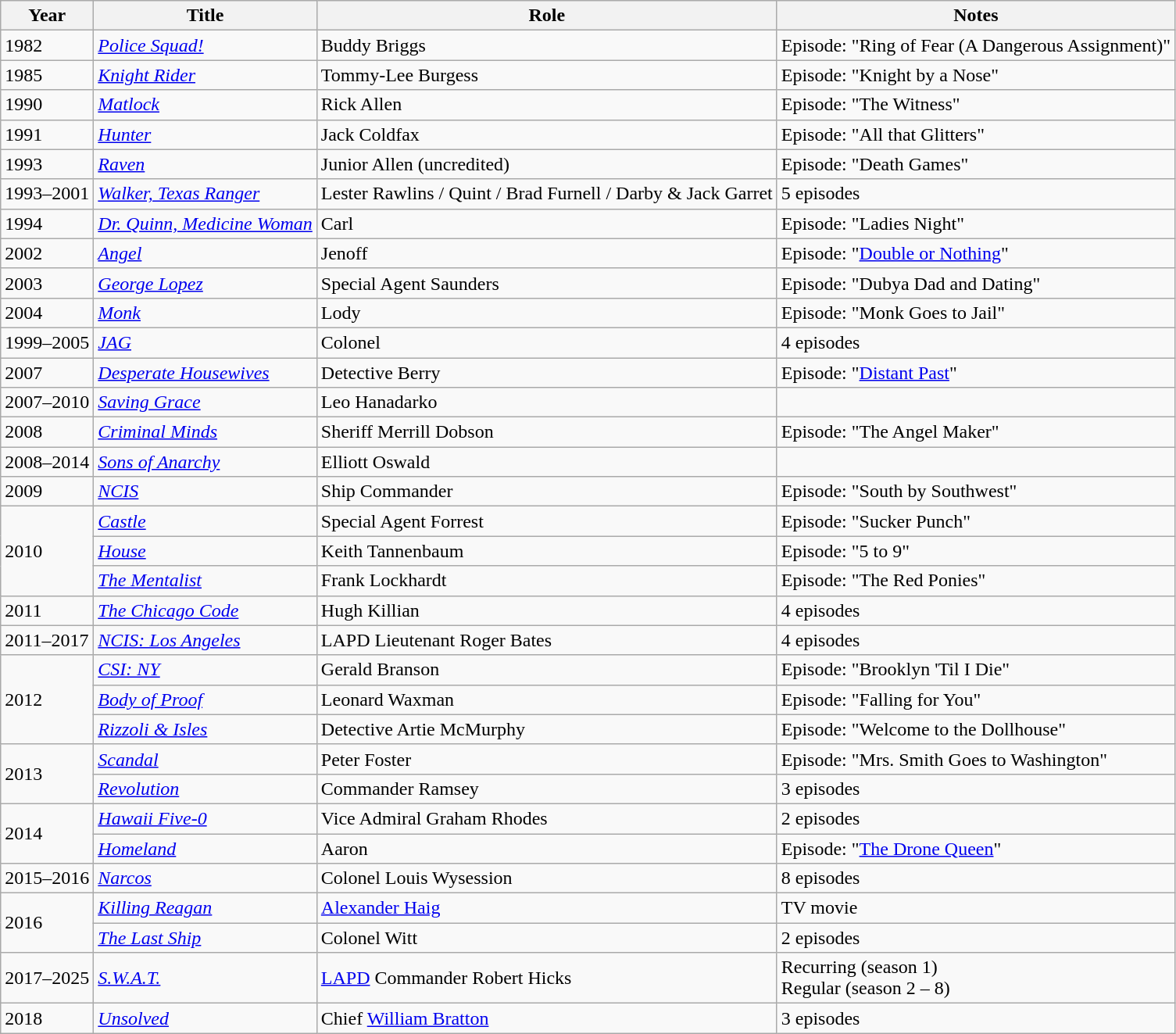<table class="wikitable sortable">
<tr>
<th>Year</th>
<th>Title</th>
<th>Role</th>
<th class="unsortable">Notes</th>
</tr>
<tr>
<td>1982</td>
<td><em><a href='#'>Police Squad!</a></em></td>
<td>Buddy Briggs</td>
<td>Episode: "Ring of Fear (A Dangerous Assignment)"</td>
</tr>
<tr>
<td>1985</td>
<td><em><a href='#'>Knight Rider</a></em></td>
<td>Tommy-Lee Burgess</td>
<td>Episode: "Knight by a Nose"</td>
</tr>
<tr>
<td>1990</td>
<td><em><a href='#'>Matlock</a></em></td>
<td>Rick Allen</td>
<td>Episode: "The Witness"</td>
</tr>
<tr>
<td>1991</td>
<td><em><a href='#'>Hunter</a></em></td>
<td>Jack Coldfax</td>
<td>Episode: "All that Glitters"</td>
</tr>
<tr>
<td>1993</td>
<td><em><a href='#'>Raven</a></em></td>
<td>Junior Allen (uncredited)</td>
<td>Episode: "Death Games"</td>
</tr>
<tr>
<td>1993–2001</td>
<td><em><a href='#'>Walker, Texas Ranger</a></em></td>
<td>Lester Rawlins / Quint / Brad Furnell / Darby & Jack Garret</td>
<td>5 episodes</td>
</tr>
<tr>
<td>1994</td>
<td><em><a href='#'>Dr. Quinn, Medicine Woman</a></em></td>
<td>Carl</td>
<td>Episode: "Ladies Night"</td>
</tr>
<tr>
<td>2002</td>
<td><em><a href='#'>Angel</a></em></td>
<td>Jenoff</td>
<td>Episode: "<a href='#'>Double or Nothing</a>"</td>
</tr>
<tr>
<td>2003</td>
<td><em><a href='#'>George Lopez</a></em></td>
<td>Special Agent Saunders</td>
<td>Episode: "Dubya Dad and Dating"</td>
</tr>
<tr>
<td>2004</td>
<td><em><a href='#'>Monk</a></em></td>
<td>Lody</td>
<td>Episode: "Monk Goes to Jail"</td>
</tr>
<tr>
<td>1999–2005</td>
<td><em><a href='#'>JAG</a></em></td>
<td>Colonel</td>
<td>4 episodes</td>
</tr>
<tr>
<td>2007</td>
<td><em><a href='#'>Desperate Housewives</a></em></td>
<td>Detective Berry</td>
<td>Episode: "<a href='#'>Distant Past</a>"</td>
</tr>
<tr>
<td>2007–2010</td>
<td><em><a href='#'>Saving Grace</a></em></td>
<td>Leo Hanadarko</td>
<td></td>
</tr>
<tr>
<td>2008</td>
<td><em><a href='#'>Criminal Minds</a></em></td>
<td>Sheriff Merrill Dobson</td>
<td>Episode: "The Angel Maker"</td>
</tr>
<tr>
<td>2008–2014</td>
<td><em><a href='#'>Sons of Anarchy</a></em></td>
<td>Elliott Oswald</td>
<td></td>
</tr>
<tr>
<td>2009</td>
<td><em><a href='#'>NCIS</a></em></td>
<td>Ship Commander</td>
<td>Episode: "South by Southwest"</td>
</tr>
<tr>
<td rowspan="3">2010</td>
<td><em><a href='#'>Castle</a></em></td>
<td>Special Agent Forrest</td>
<td>Episode: "Sucker Punch"</td>
</tr>
<tr>
<td><em><a href='#'>House</a></em></td>
<td>Keith Tannenbaum</td>
<td>Episode: "5 to 9"</td>
</tr>
<tr>
<td><em><a href='#'>The Mentalist</a></em></td>
<td>Frank Lockhardt</td>
<td>Episode: "The Red Ponies"</td>
</tr>
<tr>
<td>2011</td>
<td><em><a href='#'>The Chicago Code</a></em></td>
<td>Hugh Killian</td>
<td>4 episodes</td>
</tr>
<tr>
<td>2011–2017</td>
<td><em><a href='#'>NCIS: Los Angeles</a></em></td>
<td>LAPD Lieutenant Roger Bates</td>
<td>4 episodes</td>
</tr>
<tr>
<td rowspan="3">2012</td>
<td><em><a href='#'>CSI: NY</a></em></td>
<td>Gerald Branson</td>
<td>Episode: "Brooklyn 'Til I Die"</td>
</tr>
<tr>
<td><em><a href='#'>Body of Proof</a></em></td>
<td>Leonard Waxman</td>
<td>Episode: "Falling for You"</td>
</tr>
<tr>
<td><em><a href='#'>Rizzoli & Isles</a></em></td>
<td>Detective Artie McMurphy</td>
<td>Episode: "Welcome to the Dollhouse"</td>
</tr>
<tr>
<td rowspan="2">2013</td>
<td><em><a href='#'>Scandal</a></em></td>
<td>Peter Foster</td>
<td>Episode: "Mrs. Smith Goes to Washington"</td>
</tr>
<tr>
<td><em><a href='#'>Revolution</a></em></td>
<td>Commander Ramsey</td>
<td>3 episodes</td>
</tr>
<tr>
<td rowspan="2">2014</td>
<td><em><a href='#'>Hawaii Five-0</a></em></td>
<td>Vice Admiral Graham Rhodes</td>
<td>2 episodes</td>
</tr>
<tr>
<td><em><a href='#'>Homeland</a></em></td>
<td>Aaron</td>
<td>Episode: "<a href='#'>The Drone Queen</a>"</td>
</tr>
<tr>
<td>2015–2016</td>
<td><em><a href='#'>Narcos</a></em></td>
<td>Colonel Louis Wysession</td>
<td>8 episodes</td>
</tr>
<tr>
<td rowspan="2">2016</td>
<td><em><a href='#'>Killing Reagan</a></em></td>
<td><a href='#'>Alexander Haig</a></td>
<td>TV movie</td>
</tr>
<tr>
<td><em><a href='#'>The Last Ship</a></em></td>
<td>Colonel Witt</td>
<td>2 episodes</td>
</tr>
<tr>
<td>2017–2025</td>
<td><em><a href='#'>S.W.A.T.</a></em></td>
<td><a href='#'>LAPD</a> Commander Robert Hicks</td>
<td>Recurring (season 1)<br>Regular (season 2 – 8)</td>
</tr>
<tr>
<td>2018</td>
<td><em><a href='#'>Unsolved</a></em></td>
<td>Chief <a href='#'>William Bratton</a></td>
<td>3 episodes</td>
</tr>
</table>
